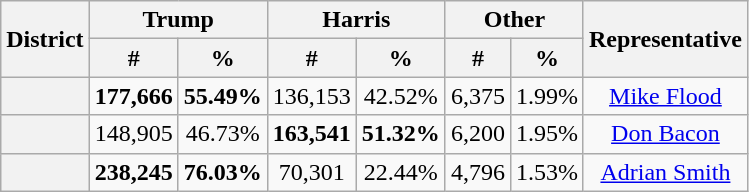<table class="wikitable">
<tr>
<th rowspan="2">District</th>
<th colspan="2">Trump</th>
<th colspan="2">Harris</th>
<th colspan="2">Other</th>
<th rowspan="2">Representative</th>
</tr>
<tr>
<th>#</th>
<th>%</th>
<th>#</th>
<th>%</th>
<th>#</th>
<th>%</th>
</tr>
<tr align="center">
<th></th>
<td><strong>177,666</strong></td>
<td><strong>55.49%</strong></td>
<td>136,153</td>
<td>42.52%</td>
<td>6,375</td>
<td>1.99%</td>
<td><a href='#'>Mike Flood</a></td>
</tr>
<tr align="center">
<th></th>
<td>148,905</td>
<td>46.73%</td>
<td><strong>163,541</strong></td>
<td><strong>51.32%</strong></td>
<td>6,200</td>
<td>1.95%</td>
<td><a href='#'>Don Bacon</a></td>
</tr>
<tr align="center">
<th></th>
<td><strong>238,245</strong></td>
<td><strong>76.03%</strong></td>
<td>70,301</td>
<td>22.44%</td>
<td>4,796</td>
<td>1.53%</td>
<td><a href='#'>Adrian Smith</a></td>
</tr>
</table>
